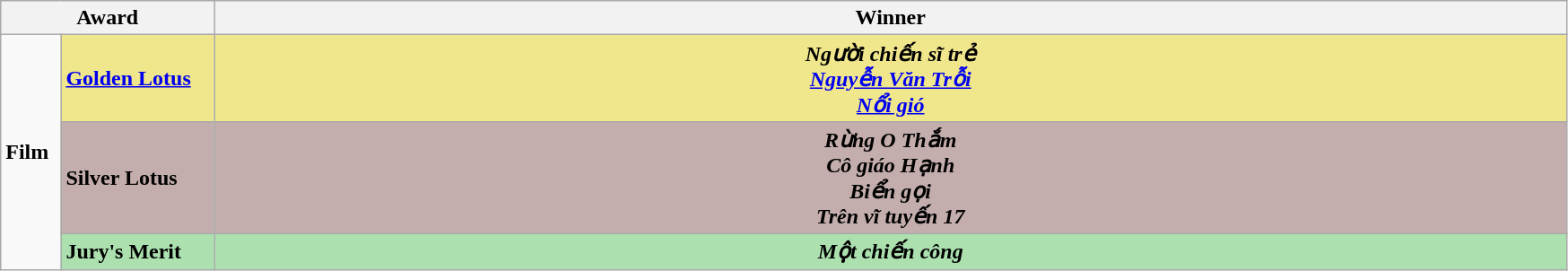<table class=wikitable>
<tr>
<th width="12%" colspan="2">Award</th>
<th width="76%">Winner</th>
</tr>
<tr>
<td rowspan="3"><strong>Film</strong></td>
<td style="background:#F0E68C"><strong><a href='#'>Golden Lotus</a></strong></td>
<td style="background:#F0E68C" align=center><strong><em>Người chiến sĩ trẻ</em></strong><br><strong><em><a href='#'>Nguyễn Văn Trỗi</a></em></strong><br><strong><em><a href='#'>Nổi gió</a></em></strong></td>
</tr>
<tr>
<td style="background:#C4AEAD"><strong>Silver Lotus</strong></td>
<td style="background:#C4AEAD" align=center><strong><em>Rừng O Thắm</em></strong><br><strong><em>Cô giáo Hạnh</em></strong><br><strong><em>Biển gọi</em></strong><br><strong><em>Trên vĩ tuyến 17</em></strong></td>
</tr>
<tr>
<td style="background:#ACE1AF"><strong>Jury's Merit</strong></td>
<td style="background:#ACE1AF" align=center><strong><em>Một chiến công</em></strong></td>
</tr>
</table>
